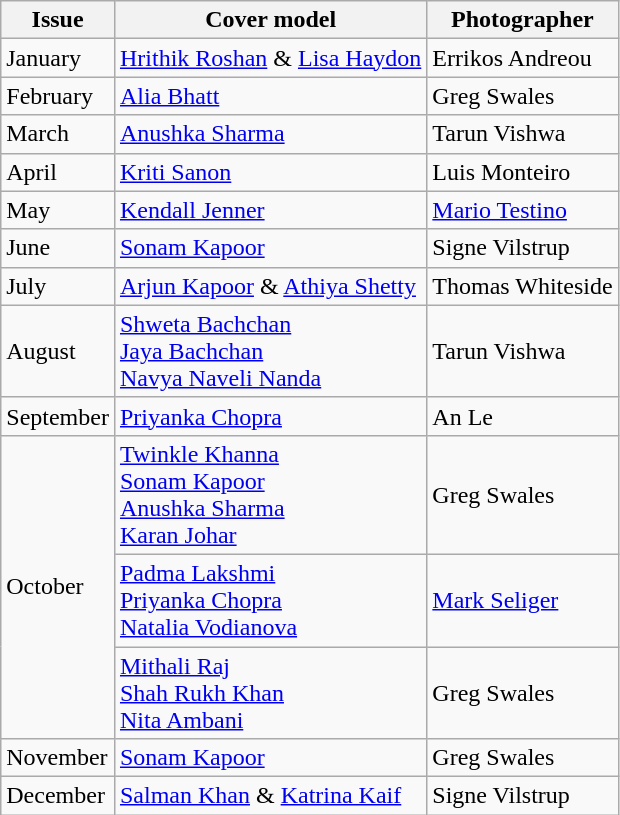<table class="sortable wikitable">
<tr>
<th>Issue</th>
<th>Cover model</th>
<th>Photographer</th>
</tr>
<tr>
<td>January</td>
<td><a href='#'>Hrithik Roshan</a> & <a href='#'>Lisa Haydon</a></td>
<td>Errikos Andreou</td>
</tr>
<tr>
<td>February</td>
<td><a href='#'>Alia Bhatt</a></td>
<td>Greg Swales</td>
</tr>
<tr>
<td>March</td>
<td><a href='#'>Anushka Sharma</a></td>
<td>Tarun Vishwa</td>
</tr>
<tr>
<td>April</td>
<td><a href='#'>Kriti Sanon</a></td>
<td>Luis Monteiro</td>
</tr>
<tr>
<td>May</td>
<td><a href='#'>Kendall Jenner</a></td>
<td><a href='#'>Mario Testino</a></td>
</tr>
<tr>
<td>June</td>
<td><a href='#'>Sonam Kapoor</a></td>
<td>Signe Vilstrup</td>
</tr>
<tr>
<td>July</td>
<td><a href='#'>Arjun Kapoor</a> & <a href='#'>Athiya Shetty</a></td>
<td>Thomas Whiteside</td>
</tr>
<tr>
<td>August</td>
<td><a href='#'>Shweta Bachchan</a><br><a href='#'>Jaya Bachchan</a><br><a href='#'>Navya Naveli Nanda</a></td>
<td>Tarun Vishwa</td>
</tr>
<tr>
<td>September</td>
<td><a href='#'>Priyanka Chopra</a></td>
<td>An Le</td>
</tr>
<tr>
<td rowspan=3>October</td>
<td><a href='#'>Twinkle Khanna</a><br><a href='#'>Sonam Kapoor</a><br><a href='#'>Anushka Sharma</a><br><a href='#'>Karan Johar</a></td>
<td>Greg Swales</td>
</tr>
<tr>
<td><a href='#'>Padma Lakshmi</a><br><a href='#'>Priyanka Chopra</a><br><a href='#'>Natalia Vodianova</a></td>
<td><a href='#'>Mark Seliger</a></td>
</tr>
<tr>
<td><a href='#'>Mithali Raj</a><br><a href='#'>Shah Rukh Khan</a><br><a href='#'>Nita Ambani</a></td>
<td>Greg Swales</td>
</tr>
<tr>
<td>November</td>
<td><a href='#'>Sonam Kapoor</a></td>
<td>Greg Swales</td>
</tr>
<tr>
<td>December</td>
<td><a href='#'>Salman Khan</a> & <a href='#'>Katrina Kaif</a></td>
<td>Signe Vilstrup</td>
</tr>
</table>
